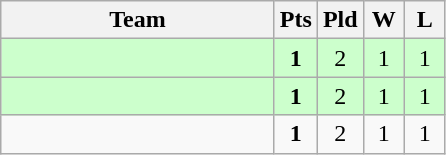<table class=wikitable style="text-align:center">
<tr>
<th width=175>Team</th>
<th width=20>Pts</th>
<th width=20>Pld</th>
<th width=20>W</th>
<th width=20>L</th>
</tr>
<tr bgcolor="#ccffcc">
<td style="text-align:left"></td>
<td><strong>1</strong></td>
<td>2</td>
<td>1</td>
<td>1</td>
</tr>
<tr bgcolor="#ccffcc">
<td style="text-align:left"></td>
<td><strong>1</strong></td>
<td>2</td>
<td>1</td>
<td>1</td>
</tr>
<tr>
<td style="text-align:left"></td>
<td><strong>1</strong></td>
<td>2</td>
<td>1</td>
<td>1</td>
</tr>
</table>
